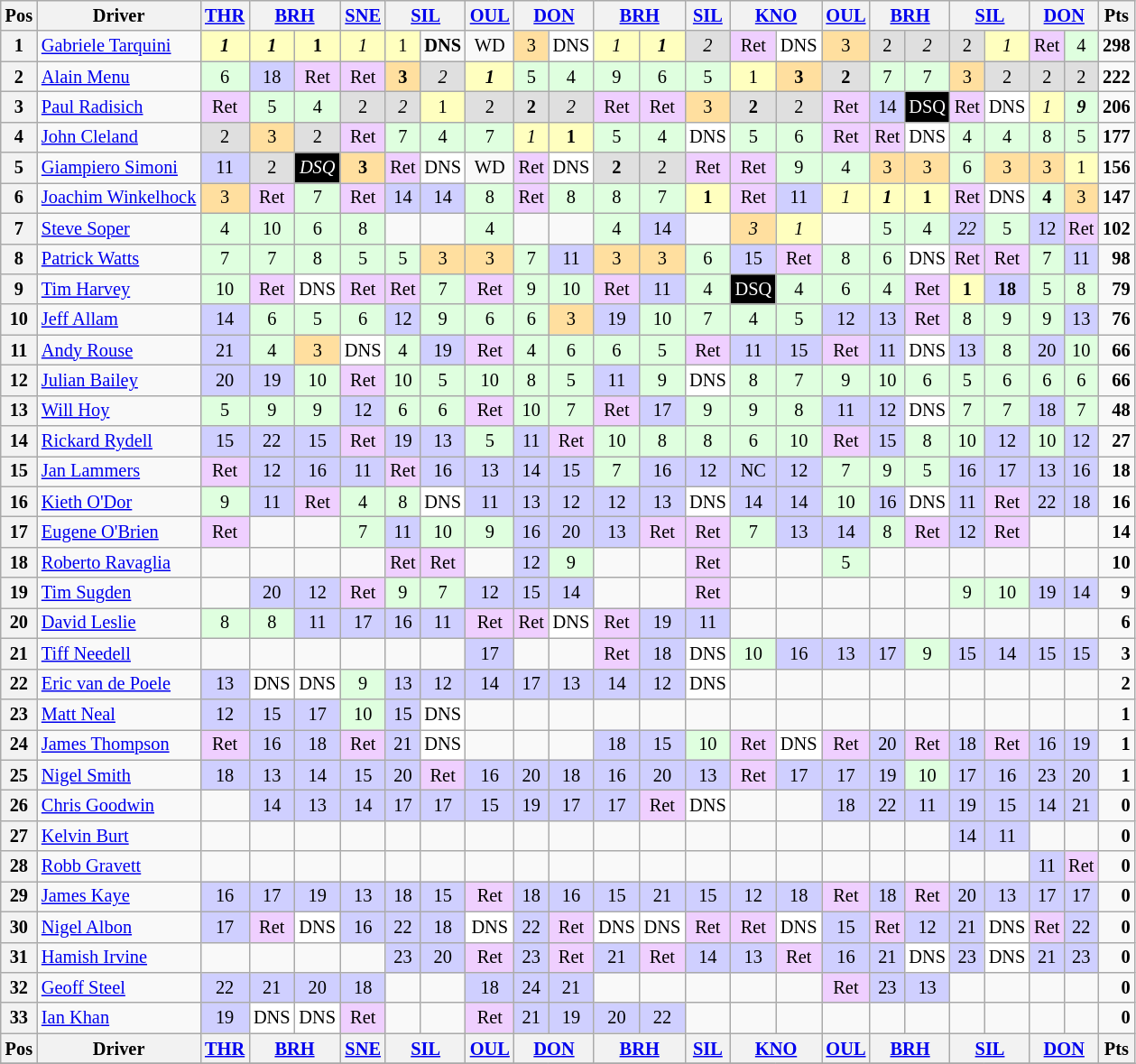<table class="wikitable" style="font-size: 85%; text-align:center;">
<tr valign="top">
<th valign=middle>Pos</th>
<th valign=middle>Driver</th>
<th><a href='#'>THR</a></th>
<th colspan=2><a href='#'>BRH</a></th>
<th><a href='#'>SNE</a></th>
<th colspan=2><a href='#'>SIL</a></th>
<th><a href='#'>OUL</a></th>
<th colspan=2><a href='#'>DON</a></th>
<th colspan=2><a href='#'>BRH</a></th>
<th><a href='#'>SIL</a></th>
<th colspan=2><a href='#'>KNO</a></th>
<th><a href='#'>OUL</a></th>
<th colspan=2><a href='#'>BRH</a></th>
<th colspan=2><a href='#'>SIL</a></th>
<th colspan=2><a href='#'>DON</a></th>
<th valign=middle>Pts</th>
</tr>
<tr>
<th>1</th>
<td align="left"> <a href='#'>Gabriele Tarquini</a></td>
<td style="background:#ffffbf;"><strong><em>1</em></strong></td>
<td style="background:#ffffbf;"><strong><em>1</em></strong></td>
<td style="background:#ffffbf;"><strong>1</strong></td>
<td style="background:#ffffbf;"><em>1</em></td>
<td style="background:#ffffbf;">1</td>
<td><strong>DNS</strong></td>
<td>WD</td>
<td style="background:#FFDF9F;">3</td>
<td style="background:#FFFFFF;">DNS</td>
<td style="background:#ffffbf;"><em>1</em></td>
<td style="background:#ffffbf;"><strong><em>1</em></strong></td>
<td style="background:#DFDFDF;"><em>2</em></td>
<td style="background:#EFCFFF;">Ret</td>
<td style="background:#FFFFFF;">DNS</td>
<td style="background:#FFDF9F;">3</td>
<td style="background:#DFDFDF;">2</td>
<td style="background:#DFDFDF;"><em>2</em></td>
<td style="background:#DFDFDF;">2</td>
<td style="background:#ffffbf;"><em>1</em></td>
<td style="background:#EFCFFF;">Ret</td>
<td style="background:#DFFFDF;">4</td>
<td align="right"><strong>298</strong></td>
</tr>
<tr>
<th>2</th>
<td align="left"> <a href='#'>Alain Menu</a></td>
<td style="background:#DFFFDF;">6</td>
<td style="background:#CFCFFF;">18</td>
<td style="background:#EFCFFF;">Ret</td>
<td style="background:#EFCFFF;">Ret</td>
<td style="background:#FFDF9F;"><strong>3</strong></td>
<td style="background:#DFDFDF;"><em>2</em></td>
<td style="background:#ffffbf;"><strong><em>1</em></strong></td>
<td style="background:#DFFFDF;">5</td>
<td style="background:#DFFFDF;">4</td>
<td style="background:#DFFFDF;">9</td>
<td style="background:#DFFFDF;">6</td>
<td style="background:#DFFFDF;">5</td>
<td style="background:#ffffbf;">1</td>
<td style="background:#FFDF9F;"><strong>3</strong></td>
<td style="background:#DFDFDF;"><strong>2</strong></td>
<td style="background:#DFFFDF;">7</td>
<td style="background:#DFFFDF;">7</td>
<td style="background:#FFDF9F;">3</td>
<td style="background:#DFDFDF;">2</td>
<td style="background:#DFDFDF;">2</td>
<td style="background:#DFDFDF;">2</td>
<td align="right"><strong>222</strong></td>
</tr>
<tr>
<th>3</th>
<td align="left"> <a href='#'>Paul Radisich</a></td>
<td style="background:#EFCFFF;">Ret</td>
<td style="background:#DFFFDF;">5</td>
<td style="background:#DFFFDF;">4</td>
<td style="background:#DFDFDF;">2</td>
<td style="background:#DFDFDF;"><em>2</em></td>
<td style="background:#ffffbf;">1</td>
<td style="background:#DFDFDF;">2</td>
<td style="background:#DFDFDF;"><strong>2</strong></td>
<td style="background:#DFDFDF;"><em>2</em></td>
<td style="background:#EFCFFF;">Ret</td>
<td style="background:#EFCFFF;">Ret</td>
<td style="background:#FFDF9F;">3</td>
<td style="background:#DFDFDF;"><strong>2</strong></td>
<td style="background:#DFDFDF;">2</td>
<td style="background:#EFCFFF;">Ret</td>
<td style="background:#CFCFFF;">14</td>
<td style="background:#000000; color:white">DSQ</td>
<td style="background:#EFCFFF;">Ret</td>
<td style="background:#FFFFFF;">DNS</td>
<td style="background:#ffffbf;"><em>1</em></td>
<td style="background:#DFFFDF;"><strong><em>9</em></strong></td>
<td align="right"><strong>206</strong></td>
</tr>
<tr>
<th>4</th>
<td align="left"> <a href='#'>John Cleland</a></td>
<td style="background:#DFDFDF;">2</td>
<td style="background:#FFDF9F;">3</td>
<td style="background:#DFDFDF;">2</td>
<td style="background:#EFCFFF;">Ret</td>
<td style="background:#DFFFDF;">7</td>
<td style="background:#DFFFDF;">4</td>
<td style="background:#DFFFDF;">7</td>
<td style="background:#ffffbf;"><em>1</em></td>
<td style="background:#ffffbf;"><strong>1</strong></td>
<td style="background:#DFFFDF;">5</td>
<td style="background:#DFFFDF;">4</td>
<td style="background:#FFFFFF;">DNS</td>
<td style="background:#DFFFDF;">5</td>
<td style="background:#DFFFDF;">6</td>
<td style="background:#EFCFFF;">Ret</td>
<td style="background:#EFCFFF;">Ret</td>
<td style="background:#FFFFFF;">DNS</td>
<td style="background:#DFFFDF;">4</td>
<td style="background:#DFFFDF;">4</td>
<td style="background:#DFFFDF;">8</td>
<td style="background:#DFFFDF;">5</td>
<td align="right"><strong>177</strong></td>
</tr>
<tr>
<th>5</th>
<td align="left"> <a href='#'>Giampiero Simoni</a></td>
<td style="background:#CFCFFF;">11</td>
<td style="background:#DFDFDF;">2</td>
<td style="background:#000000; color:white"><em>DSQ</em></td>
<td style="background:#FFDF9F;"><strong>3</strong></td>
<td style="background:#EFCFFF;">Ret</td>
<td style="background:#FFFFFF;">DNS</td>
<td>WD</td>
<td style="background:#EFCFFF;">Ret</td>
<td style="background:#FFFFFF;">DNS</td>
<td style="background:#DFDFDF;"><strong>2</strong></td>
<td style="background:#DFDFDF;">2</td>
<td style="background:#EFCFFF;">Ret</td>
<td style="background:#EFCFFF;">Ret</td>
<td style="background:#DFFFDF;">9</td>
<td style="background:#DFFFDF;">4</td>
<td style="background:#FFDF9F;">3</td>
<td style="background:#FFDF9F;">3</td>
<td style="background:#DFFFDF;">6</td>
<td style="background:#FFDF9F;">3</td>
<td style="background:#FFDF9F;">3</td>
<td style="background:#ffffbf;">1</td>
<td align="right"><strong>156</strong></td>
</tr>
<tr>
<th>6</th>
<td align="left" nowrap> <a href='#'>Joachim Winkelhock</a></td>
<td style="background:#FFDF9F;">3</td>
<td style="background:#EFCFFF;">Ret</td>
<td style="background:#DFFFDF;">7</td>
<td style="background:#EFCFFF;">Ret</td>
<td style="background:#CFCFFF;">14</td>
<td style="background:#CFCFFF;">14</td>
<td style="background:#DFFFDF;">8</td>
<td style="background:#EFCFFF;">Ret</td>
<td style="background:#DFFFDF;">8</td>
<td style="background:#DFFFDF;">8</td>
<td style="background:#DFFFDF;">7</td>
<td style="background:#ffffbf;"><strong>1</strong></td>
<td style="background:#EFCFFF;">Ret</td>
<td style="background:#CFCFFF;">11</td>
<td style="background:#ffffbf;"><em>1</em></td>
<td style="background:#ffffbf;"><strong><em>1</em></strong></td>
<td style="background:#ffffbf;"><strong>1</strong></td>
<td style="background:#EFCFFF;">Ret</td>
<td style="background:#FFFFFF;">DNS</td>
<td style="background:#DFFFDF;"><strong>4</strong></td>
<td style="background:#FFDF9F;">3</td>
<td align="right"><strong>147</strong></td>
</tr>
<tr>
<th>7</th>
<td align="left"> <a href='#'>Steve Soper</a></td>
<td style="background:#DFFFDF;">4</td>
<td style="background:#DFFFDF;">10</td>
<td style="background:#DFFFDF;">6</td>
<td style="background:#DFFFDF;">8</td>
<td></td>
<td></td>
<td style="background:#DFFFDF;">4</td>
<td></td>
<td></td>
<td style="background:#DFFFDF;">4</td>
<td style="background:#CFCFFF;">14</td>
<td></td>
<td style="background:#FFDF9F;"><em>3</em></td>
<td style="background:#ffffbf;"><em>1</em></td>
<td></td>
<td style="background:#DFFFDF;">5</td>
<td style="background:#DFFFDF;">4</td>
<td style="background:#CFCFFF;"><em>22</em></td>
<td style="background:#DFFFDF;">5</td>
<td style="background:#CFCFFF;">12</td>
<td style="background:#EFCFFF;">Ret</td>
<td align="right"><strong>102</strong></td>
</tr>
<tr>
<th>8</th>
<td align="left"> <a href='#'>Patrick Watts</a></td>
<td style="background:#DFFFDF;">7</td>
<td style="background:#DFFFDF;">7</td>
<td style="background:#DFFFDF;">8</td>
<td style="background:#DFFFDF;">5</td>
<td style="background:#DFFFDF;">5</td>
<td style="background:#FFDF9F;">3</td>
<td style="background:#FFDF9F;">3</td>
<td style="background:#DFFFDF;">7</td>
<td style="background:#CFCFFF;">11</td>
<td style="background:#FFDF9F;">3</td>
<td style="background:#FFDF9F;">3</td>
<td style="background:#DFFFDF;">6</td>
<td style="background:#CFCFFF;">15</td>
<td style="background:#EFCFFF;">Ret</td>
<td style="background:#DFFFDF;">8</td>
<td style="background:#DFFFDF;">6</td>
<td style="background:#FFFFFF;">DNS</td>
<td style="background:#EFCFFF;">Ret</td>
<td style="background:#EFCFFF;">Ret</td>
<td style="background:#DFFFDF;">7</td>
<td style="background:#CFCFFF;">11</td>
<td align="right"><strong>98</strong></td>
</tr>
<tr>
<th>9</th>
<td align="left"> <a href='#'>Tim Harvey</a></td>
<td style="background:#DFFFDF;">10</td>
<td style="background:#EFCFFF;">Ret</td>
<td style="background:#FFFFFF;">DNS</td>
<td style="background:#EFCFFF;">Ret</td>
<td style="background:#EFCFFF;">Ret</td>
<td style="background:#DFFFDF;">7</td>
<td style="background:#EFCFFF;">Ret</td>
<td style="background:#DFFFDF;">9</td>
<td style="background:#DFFFDF;">10</td>
<td style="background:#EFCFFF;">Ret</td>
<td style="background:#CFCFFF;">11</td>
<td style="background:#DFFFDF;">4</td>
<td style="background:#000000; color:white">DSQ</td>
<td style="background:#DFFFDF;">4</td>
<td style="background:#DFFFDF;">6</td>
<td style="background:#DFFFDF;">4</td>
<td style="background:#EFCFFF;">Ret</td>
<td style="background:#ffffbf;"><strong>1</strong></td>
<td style="background:#CFCFFF;"><strong>18</strong></td>
<td style="background:#DFFFDF;">5</td>
<td style="background:#DFFFDF;">8</td>
<td align="right"><strong>79</strong></td>
</tr>
<tr>
<th>10</th>
<td align="left"> <a href='#'>Jeff Allam</a></td>
<td style="background:#CFCFFF;">14</td>
<td style="background:#DFFFDF;">6</td>
<td style="background:#DFFFDF;">5</td>
<td style="background:#DFFFDF;">6</td>
<td style="background:#CFCFFF;">12</td>
<td style="background:#DFFFDF;">9</td>
<td style="background:#DFFFDF;">6</td>
<td style="background:#DFFFDF;">6</td>
<td style="background:#FFDF9F;">3</td>
<td style="background:#CFCFFF;">19</td>
<td style="background:#DFFFDF;">10</td>
<td style="background:#DFFFDF;">7</td>
<td style="background:#DFFFDF;">4</td>
<td style="background:#DFFFDF;">5</td>
<td style="background:#CFCFFF;">12</td>
<td style="background:#CFCFFF;">13</td>
<td style="background:#EFCFFF;">Ret</td>
<td style="background:#DFFFDF;">8</td>
<td style="background:#DFFFDF;">9</td>
<td style="background:#DFFFDF;">9</td>
<td style="background:#CFCFFF;">13</td>
<td align="right"><strong>76</strong></td>
</tr>
<tr>
<th>11</th>
<td align="left"> <a href='#'>Andy Rouse</a></td>
<td style="background:#CFCFFF;">21</td>
<td style="background:#DFFFDF;">4</td>
<td style="background:#FFDF9F;">3</td>
<td style="background:#FFFFFF;">DNS</td>
<td style="background:#DFFFDF;">4</td>
<td style="background:#CFCFFF;">19</td>
<td style="background:#EFCFFF;">Ret</td>
<td style="background:#DFFFDF;">4</td>
<td style="background:#DFFFDF;">6</td>
<td style="background:#DFFFDF;">6</td>
<td style="background:#DFFFDF;">5</td>
<td style="background:#EFCFFF;">Ret</td>
<td style="background:#CFCFFF;">11</td>
<td style="background:#CFCFFF;">15</td>
<td style="background:#EFCFFF;">Ret</td>
<td style="background:#CFCFFF;">11</td>
<td style="background:#FFFFFF;">DNS</td>
<td style="background:#CFCFFF;">13</td>
<td style="background:#DFFFDF;">8</td>
<td style="background:#CFCFFF;">20</td>
<td style="background:#DFFFDF;">10</td>
<td align="right"><strong>66</strong></td>
</tr>
<tr>
<th>12</th>
<td align="left"> <a href='#'>Julian Bailey</a></td>
<td style="background:#CFCFFF;">20</td>
<td style="background:#CFCFFF;">19</td>
<td style="background:#DFFFDF;">10</td>
<td style="background:#EFCFFF;">Ret</td>
<td style="background:#DFFFDF;">10</td>
<td style="background:#DFFFDF;">5</td>
<td style="background:#DFFFDF;">10</td>
<td style="background:#DFFFDF;">8</td>
<td style="background:#DFFFDF;">5</td>
<td style="background:#CFCFFF;">11</td>
<td style="background:#DFFFDF;">9</td>
<td style="background:#FFFFFF;">DNS</td>
<td style="background:#DFFFDF;">8</td>
<td style="background:#DFFFDF;">7</td>
<td style="background:#DFFFDF;">9</td>
<td style="background:#DFFFDF;">10</td>
<td style="background:#DFFFDF;">6</td>
<td style="background:#DFFFDF;">5</td>
<td style="background:#DFFFDF;">6</td>
<td style="background:#DFFFDF;">6</td>
<td style="background:#DFFFDF;">6</td>
<td align="right"><strong>66</strong></td>
</tr>
<tr>
<th>13</th>
<td align="left"> <a href='#'>Will Hoy</a></td>
<td style="background:#DFFFDF;">5</td>
<td style="background:#DFFFDF;">9</td>
<td style="background:#DFFFDF;">9</td>
<td style="background:#CFCFFF;">12</td>
<td style="background:#DFFFDF;">6</td>
<td style="background:#DFFFDF;">6</td>
<td style="background:#EFCFFF;">Ret</td>
<td style="background:#DFFFDF;">10</td>
<td style="background:#DFFFDF;">7</td>
<td style="background:#EFCFFF;">Ret</td>
<td style="background:#CFCFFF;">17</td>
<td style="background:#DFFFDF;">9</td>
<td style="background:#DFFFDF;">9</td>
<td style="background:#DFFFDF;">8</td>
<td style="background:#CFCFFF;">11</td>
<td style="background:#CFCFFF;">12</td>
<td style="background:#FFFFFF;">DNS</td>
<td style="background:#DFFFDF;">7</td>
<td style="background:#DFFFDF;">7</td>
<td style="background:#CFCFFF;">18</td>
<td style="background:#DFFFDF;">7</td>
<td align="right"><strong>48</strong></td>
</tr>
<tr>
<th>14</th>
<td align="left"> <a href='#'>Rickard Rydell</a></td>
<td style="background:#CFCFFF;">15</td>
<td style="background:#CFCFFF;">22</td>
<td style="background:#CFCFFF;">15</td>
<td style="background:#EFCFFF;">Ret</td>
<td style="background:#CFCFFF;">19</td>
<td style="background:#CFCFFF;">13</td>
<td style="background:#DFFFDF;">5</td>
<td style="background:#CFCFFF;">11</td>
<td style="background:#EFCFFF;">Ret</td>
<td style="background:#DFFFDF;">10</td>
<td style="background:#DFFFDF;">8</td>
<td style="background:#DFFFDF;">8</td>
<td style="background:#DFFFDF;">6</td>
<td style="background:#DFFFDF;">10</td>
<td style="background:#EFCFFF;">Ret</td>
<td style="background:#CFCFFF;">15</td>
<td style="background:#DFFFDF;">8</td>
<td style="background:#DFFFDF;">10</td>
<td style="background:#CFCFFF;">12</td>
<td style="background:#DFFFDF;">10</td>
<td style="background:#CFCFFF;">12</td>
<td align="right"><strong>27</strong></td>
</tr>
<tr>
<th>15</th>
<td align="left"> <a href='#'>Jan Lammers</a></td>
<td style="background:#EFCFFF;">Ret</td>
<td style="background:#CFCFFF;">12</td>
<td style="background:#CFCFFF;">16</td>
<td style="background:#CFCFFF;">11</td>
<td style="background:#EFCFFF;">Ret</td>
<td style="background:#CFCFFF;">16</td>
<td style="background:#CFCFFF;">13</td>
<td style="background:#CFCFFF;">14</td>
<td style="background:#CFCFFF;">15</td>
<td style="background:#DFFFDF;">7</td>
<td style="background:#CFCFFF;">16</td>
<td style="background:#CFCFFF;">12</td>
<td style="background:#CFCFFF;">NC</td>
<td style="background:#CFCFFF;">12</td>
<td style="background:#DFFFDF;">7</td>
<td style="background:#DFFFDF;">9</td>
<td style="background:#DFFFDF;">5</td>
<td style="background:#CFCFFF;">16</td>
<td style="background:#CFCFFF;">17</td>
<td style="background:#CFCFFF;">13</td>
<td style="background:#CFCFFF;">16</td>
<td align="right"><strong>18</strong></td>
</tr>
<tr>
<th>16</th>
<td align="left"> <a href='#'>Kieth O'Dor</a></td>
<td style="background:#DFFFDF;">9</td>
<td style="background:#CFCFFF;">11</td>
<td style="background:#EFCFFF;">Ret</td>
<td style="background:#DFFFDF;">4</td>
<td style="background:#DFFFDF;">8</td>
<td style="background:#FFFFFF;">DNS</td>
<td style="background:#CFCFFF;">11</td>
<td style="background:#CFCFFF;">13</td>
<td style="background:#CFCFFF;">12</td>
<td style="background:#CFCFFF;">12</td>
<td style="background:#CFCFFF;">13</td>
<td style="background:#FFFFFF;">DNS</td>
<td style="background:#CFCFFF;">14</td>
<td style="background:#CFCFFF;">14</td>
<td style="background:#DFFFDF;">10</td>
<td style="background:#CFCFFF;">16</td>
<td style="background:#FFFFFF;">DNS</td>
<td style="background:#CFCFFF;">11</td>
<td style="background:#EFCFFF;">Ret</td>
<td style="background:#CFCFFF;">22</td>
<td style="background:#CFCFFF;">18</td>
<td align="right"><strong>16</strong></td>
</tr>
<tr>
<th>17</th>
<td align="left"> <a href='#'>Eugene O'Brien</a></td>
<td style="background:#EFCFFF;">Ret</td>
<td></td>
<td></td>
<td style="background:#DFFFDF;">7</td>
<td style="background:#CFCFFF;">11</td>
<td style="background:#DFFFDF;">10</td>
<td style="background:#DFFFDF;">9</td>
<td style="background:#CFCFFF;">16</td>
<td style="background:#CFCFFF;">20</td>
<td style="background:#CFCFFF;">13</td>
<td style="background:#EFCFFF;">Ret</td>
<td style="background:#EFCFFF;">Ret</td>
<td style="background:#DFFFDF;">7</td>
<td style="background:#CFCFFF;">13</td>
<td style="background:#CFCFFF;">14</td>
<td style="background:#DFFFDF;">8</td>
<td style="background:#EFCFFF;">Ret</td>
<td style="background:#CFCFFF;">12</td>
<td style="background:#EFCFFF;">Ret</td>
<td></td>
<td></td>
<td align="right"><strong>14</strong></td>
</tr>
<tr>
<th>18</th>
<td align="left"> <a href='#'>Roberto Ravaglia</a></td>
<td></td>
<td></td>
<td></td>
<td></td>
<td style="background:#EFCFFF;">Ret</td>
<td style="background:#EFCFFF;">Ret</td>
<td></td>
<td style="background:#CFCFFF;">12</td>
<td style="background:#DFFFDF;">9</td>
<td></td>
<td></td>
<td style="background:#EFCFFF;">Ret</td>
<td></td>
<td></td>
<td style="background:#DFFFDF;">5</td>
<td></td>
<td></td>
<td></td>
<td></td>
<td></td>
<td></td>
<td align="right"><strong>10</strong></td>
</tr>
<tr>
<th>19</th>
<td align="left"> <a href='#'>Tim Sugden</a></td>
<td></td>
<td style="background:#CFCFFF;">20</td>
<td style="background:#CFCFFF;">12</td>
<td style="background:#EFCFFF;">Ret</td>
<td style="background:#DFFFDF;">9</td>
<td style="background:#DFFFDF;">7</td>
<td style="background:#CFCFFF;">12</td>
<td style="background:#CFCFFF;">15</td>
<td style="background:#CFCFFF;">14</td>
<td></td>
<td></td>
<td style="background:#EFCFFF;">Ret</td>
<td></td>
<td></td>
<td></td>
<td></td>
<td></td>
<td style="background:#DFFFDF;">9</td>
<td style="background:#DFFFDF;">10</td>
<td style="background:#CFCFFF;">19</td>
<td style="background:#CFCFFF;">14</td>
<td align="right"><strong>9</strong></td>
</tr>
<tr>
<th>20</th>
<td align="left"> <a href='#'>David Leslie</a></td>
<td style="background:#DFFFDF;">8</td>
<td style="background:#DFFFDF;">8</td>
<td style="background:#CFCFFF;">11</td>
<td style="background:#CFCFFF;">17</td>
<td style="background:#CFCFFF;">16</td>
<td style="background:#CFCFFF;">11</td>
<td style="background:#EFCFFF;">Ret</td>
<td style="background:#EFCFFF;">Ret</td>
<td style="background:#FFFFFF;">DNS</td>
<td style="background:#EFCFFF;">Ret</td>
<td style="background:#CFCFFF;">19</td>
<td style="background:#CFCFFF;">11</td>
<td></td>
<td></td>
<td></td>
<td></td>
<td></td>
<td></td>
<td></td>
<td></td>
<td></td>
<td align="right"><strong>6</strong></td>
</tr>
<tr>
<th>21</th>
<td align="left"> <a href='#'>Tiff Needell</a></td>
<td></td>
<td></td>
<td></td>
<td></td>
<td></td>
<td></td>
<td style="background:#CFCFFF;">17</td>
<td></td>
<td></td>
<td style="background:#EFCFFF;">Ret</td>
<td style="background:#CFCFFF;">18</td>
<td style="background:#FFFFFF;">DNS</td>
<td style="background:#DFFFDF;">10</td>
<td style="background:#CFCFFF;">16</td>
<td style="background:#CFCFFF;">13</td>
<td style="background:#CFCFFF;">17</td>
<td style="background:#DFFFDF;">9</td>
<td style="background:#CFCFFF;">15</td>
<td style="background:#CFCFFF;">14</td>
<td style="background:#CFCFFF;">15</td>
<td style="background:#CFCFFF;">15</td>
<td align="right"><strong>3</strong></td>
</tr>
<tr>
<th>22</th>
<td align="left"> <a href='#'>Eric van de Poele</a></td>
<td style="background:#CFCFFF;">13</td>
<td style="background:#FFFFFF;">DNS</td>
<td style="background:#FFFFFF;">DNS</td>
<td style="background:#DFFFDF;">9</td>
<td style="background:#CFCFFF;">13</td>
<td style="background:#CFCFFF;">12</td>
<td style="background:#CFCFFF;">14</td>
<td style="background:#CFCFFF;">17</td>
<td style="background:#CFCFFF;">13</td>
<td style="background:#CFCFFF;">14</td>
<td style="background:#CFCFFF;">12</td>
<td style="background:#FFFFFF;">DNS</td>
<td></td>
<td></td>
<td></td>
<td></td>
<td></td>
<td></td>
<td></td>
<td></td>
<td></td>
<td align="right"><strong>2</strong></td>
</tr>
<tr>
<th>23</th>
<td align="left"> <a href='#'>Matt Neal</a></td>
<td style="background:#CFCFFF;">12</td>
<td style="background:#CFCFFF;">15</td>
<td style="background:#CFCFFF;">17</td>
<td style="background:#DFFFDF;">10</td>
<td style="background:#CFCFFF;">15</td>
<td style="background:#FFFFFF;">DNS</td>
<td></td>
<td></td>
<td></td>
<td></td>
<td></td>
<td></td>
<td></td>
<td></td>
<td></td>
<td></td>
<td></td>
<td></td>
<td></td>
<td></td>
<td></td>
<td align="right"><strong>1</strong></td>
</tr>
<tr>
<th>24</th>
<td align="left"> <a href='#'>James Thompson</a></td>
<td style="background:#EFCFFF;">Ret</td>
<td style="background:#CFCFFF;">16</td>
<td style="background:#CFCFFF;">18</td>
<td style="background:#EFCFFF;">Ret</td>
<td style="background:#CFCFFF;">21</td>
<td style="background:#FFFFFF;">DNS</td>
<td></td>
<td></td>
<td></td>
<td style="background:#CFCFFF;">18</td>
<td style="background:#CFCFFF;">15</td>
<td style="background:#DFFFDF;">10</td>
<td style="background:#EFCFFF;">Ret</td>
<td style="background:#FFFFFF;">DNS</td>
<td style="background:#EFCFFF;">Ret</td>
<td style="background:#CFCFFF;">20</td>
<td style="background:#EFCFFF;">Ret</td>
<td style="background:#CFCFFF;">18</td>
<td style="background:#EFCFFF;">Ret</td>
<td style="background:#CFCFFF;">16</td>
<td style="background:#CFCFFF;">19</td>
<td align="right"><strong>1</strong></td>
</tr>
<tr>
<th>25</th>
<td align="left"> <a href='#'>Nigel Smith</a></td>
<td style="background:#CFCFFF;">18</td>
<td style="background:#CFCFFF;">13</td>
<td style="background:#CFCFFF;">14</td>
<td style="background:#CFCFFF;">15</td>
<td style="background:#CFCFFF;">20</td>
<td style="background:#EFCFFF;">Ret</td>
<td style="background:#CFCFFF;">16</td>
<td style="background:#CFCFFF;">20</td>
<td style="background:#CFCFFF;">18</td>
<td style="background:#CFCFFF;">16</td>
<td style="background:#CFCFFF;">20</td>
<td style="background:#CFCFFF;">13</td>
<td style="background:#EFCFFF;">Ret</td>
<td style="background:#CFCFFF;">17</td>
<td style="background:#CFCFFF;">17</td>
<td style="background:#CFCFFF;">19</td>
<td style="background:#DFFFDF;">10</td>
<td style="background:#CFCFFF;">17</td>
<td style="background:#CFCFFF;">16</td>
<td style="background:#CFCFFF;">23</td>
<td style="background:#CFCFFF;">20</td>
<td align="right"><strong>1</strong></td>
</tr>
<tr>
<th>26</th>
<td align="left"> <a href='#'>Chris Goodwin</a></td>
<td></td>
<td style="background:#CFCFFF;">14</td>
<td style="background:#CFCFFF;">13</td>
<td style="background:#CFCFFF;">14</td>
<td style="background:#CFCFFF;">17</td>
<td style="background:#CFCFFF;">17</td>
<td style="background:#CFCFFF;">15</td>
<td style="background:#CFCFFF;">19</td>
<td style="background:#CFCFFF;">17</td>
<td style="background:#CFCFFF;">17</td>
<td style="background:#EFCFFF;">Ret</td>
<td style="background:#FFFFFF;">DNS</td>
<td></td>
<td></td>
<td style="background:#CFCFFF;">18</td>
<td style="background:#CFCFFF;">22</td>
<td style="background:#CFCFFF;">11</td>
<td style="background:#CFCFFF;">19</td>
<td style="background:#CFCFFF;">15</td>
<td style="background:#CFCFFF;">14</td>
<td style="background:#CFCFFF;">21</td>
<td align="right"><strong>0</strong></td>
</tr>
<tr>
<th>27</th>
<td align="left"> <a href='#'>Kelvin Burt</a></td>
<td></td>
<td></td>
<td></td>
<td></td>
<td></td>
<td></td>
<td></td>
<td></td>
<td></td>
<td></td>
<td></td>
<td></td>
<td></td>
<td></td>
<td></td>
<td></td>
<td></td>
<td style="background:#CFCFFF;">14</td>
<td style="background:#CFCFFF;">11</td>
<td></td>
<td></td>
<td align="right"><strong>0</strong></td>
</tr>
<tr>
<th>28</th>
<td align="left"> <a href='#'>Robb Gravett</a></td>
<td></td>
<td></td>
<td></td>
<td></td>
<td></td>
<td></td>
<td></td>
<td></td>
<td></td>
<td></td>
<td></td>
<td></td>
<td></td>
<td></td>
<td></td>
<td></td>
<td></td>
<td></td>
<td></td>
<td style="background:#CFCFFF;">11</td>
<td style="background:#EFCFFF;">Ret</td>
<td align="right"><strong>0</strong></td>
</tr>
<tr>
<th>29</th>
<td align="left"> <a href='#'>James Kaye</a></td>
<td style="background:#CFCFFF;">16</td>
<td style="background:#CFCFFF;">17</td>
<td style="background:#CFCFFF;">19</td>
<td style="background:#CFCFFF;">13</td>
<td style="background:#CFCFFF;">18</td>
<td style="background:#CFCFFF;">15</td>
<td style="background:#EFCFFF;">Ret</td>
<td style="background:#CFCFFF;">18</td>
<td style="background:#CFCFFF;">16</td>
<td style="background:#CFCFFF;">15</td>
<td style="background:#CFCFFF;">21</td>
<td style="background:#CFCFFF;">15</td>
<td style="background:#CFCFFF;">12</td>
<td style="background:#CFCFFF;">18</td>
<td style="background:#EFCFFF;">Ret</td>
<td style="background:#CFCFFF;">18</td>
<td style="background:#EFCFFF;">Ret</td>
<td style="background:#CFCFFF;">20</td>
<td style="background:#CFCFFF;">13</td>
<td style="background:#CFCFFF;">17</td>
<td style="background:#CFCFFF;">17</td>
<td align="right"><strong>0</strong></td>
</tr>
<tr>
<th>30</th>
<td align="left"> <a href='#'>Nigel Albon</a></td>
<td style="background:#CFCFFF;">17</td>
<td style="background:#EFCFFF;">Ret</td>
<td style="background:#FFFFFF;">DNS</td>
<td style="background:#CFCFFF;">16</td>
<td style="background:#CFCFFF;">22</td>
<td style="background:#CFCFFF;">18</td>
<td style="background:#FFFFFF;">DNS</td>
<td style="background:#CFCFFF;">22</td>
<td style="background:#EFCFFF;">Ret</td>
<td style="background:#FFFFFF;">DNS</td>
<td style="background:#FFFFFF;">DNS</td>
<td style="background:#EFCFFF;">Ret</td>
<td style="background:#EFCFFF;">Ret</td>
<td style="background:#FFFFFF;">DNS</td>
<td style="background:#CFCFFF;">15</td>
<td style="background:#EFCFFF;">Ret</td>
<td style="background:#CFCFFF;">12</td>
<td style="background:#CFCFFF;">21</td>
<td style="background:#FFFFFF;">DNS</td>
<td style="background:#EFCFFF;">Ret</td>
<td style="background:#CFCFFF;">22</td>
<td align="right"><strong>0</strong></td>
</tr>
<tr>
<th>31</th>
<td align="left"> <a href='#'>Hamish Irvine</a></td>
<td></td>
<td></td>
<td></td>
<td></td>
<td style="background:#CFCFFF;">23</td>
<td style="background:#CFCFFF;">20</td>
<td style="background:#EFCFFF;">Ret</td>
<td style="background:#CFCFFF;">23</td>
<td style="background:#EFCFFF;">Ret</td>
<td style="background:#CFCFFF;">21</td>
<td style="background:#EFCFFF;">Ret</td>
<td style="background:#CFCFFF;">14</td>
<td style="background:#CFCFFF;">13</td>
<td style="background:#EFCFFF;">Ret</td>
<td style="background:#CFCFFF;">16</td>
<td style="background:#CFCFFF;">21</td>
<td style="background:#FFFFFF;">DNS</td>
<td style="background:#CFCFFF;">23</td>
<td style="background:#FFFFFF;">DNS</td>
<td style="background:#CFCFFF;">21</td>
<td style="background:#CFCFFF;">23</td>
<td align="right"><strong>0</strong></td>
</tr>
<tr>
<th>32</th>
<td align="left"> <a href='#'>Geoff Steel</a></td>
<td style="background:#CFCFFF;">22</td>
<td style="background:#CFCFFF;">21</td>
<td style="background:#CFCFFF;">20</td>
<td style="background:#CFCFFF;">18</td>
<td></td>
<td></td>
<td style="background:#CFCFFF;">18</td>
<td style="background:#CFCFFF;">24</td>
<td style="background:#CFCFFF;">21</td>
<td></td>
<td></td>
<td></td>
<td></td>
<td></td>
<td style="background:#EFCFFF;">Ret</td>
<td style="background:#CFCFFF;">23</td>
<td style="background:#CFCFFF;">13</td>
<td></td>
<td></td>
<td></td>
<td></td>
<td align="right"><strong>0</strong></td>
</tr>
<tr>
<th>33</th>
<td align="left"> <a href='#'>Ian Khan</a></td>
<td style="background:#CFCFFF;">19</td>
<td style="background:#FFFFFF;">DNS</td>
<td style="background:#FFFFFF;">DNS</td>
<td style="background:#EFCFFF;">Ret</td>
<td></td>
<td></td>
<td style="background:#EFCFFF;">Ret</td>
<td style="background:#CFCFFF;">21</td>
<td style="background:#CFCFFF;">19</td>
<td style="background:#CFCFFF;">20</td>
<td style="background:#CFCFFF;">22</td>
<td></td>
<td></td>
<td></td>
<td></td>
<td></td>
<td></td>
<td></td>
<td></td>
<td></td>
<td></td>
<td align="right"><strong>0</strong></td>
</tr>
<tr>
<th valign=middle>Pos</th>
<th valign=middle>Driver</th>
<th><a href='#'>THR</a></th>
<th colspan=2><a href='#'>BRH</a></th>
<th><a href='#'>SNE</a></th>
<th colspan=2><a href='#'>SIL</a></th>
<th><a href='#'>OUL</a></th>
<th colspan=2><a href='#'>DON</a></th>
<th colspan=2><a href='#'>BRH</a></th>
<th><a href='#'>SIL</a></th>
<th colspan=2><a href='#'>KNO</a></th>
<th><a href='#'>OUL</a></th>
<th colspan=2><a href='#'>BRH</a></th>
<th colspan=2><a href='#'>SIL</a></th>
<th colspan=2><a href='#'>DON</a></th>
<th valign=middle>Pts</th>
</tr>
<tr>
</tr>
</table>
